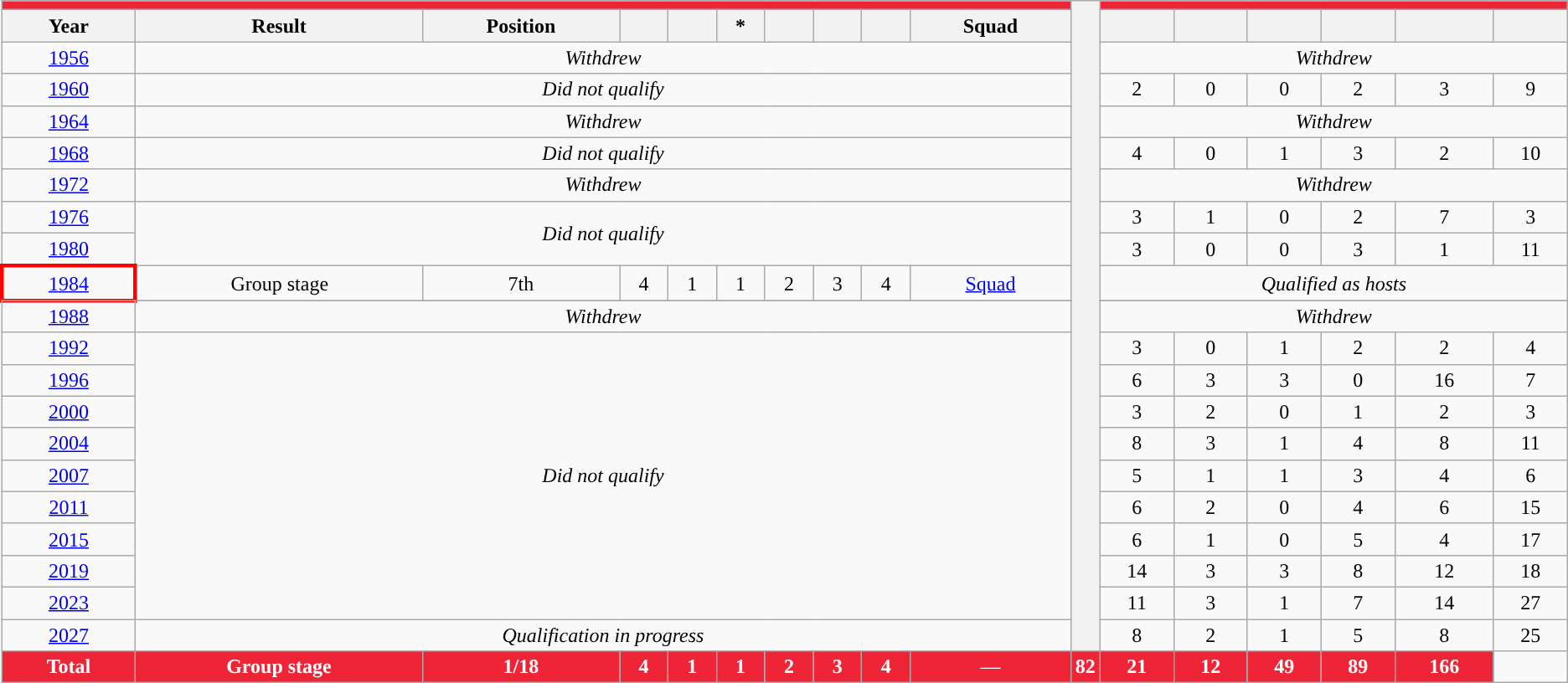<table class="wikitable" style="text-align: center;">
<tr>
<th colspan=10 style="background: #EE2536; color: #FFFFFF;"><a href='#'></a></th>
<th rowspan=22 style="width:1%;"></th>
<th colspan=7 style="background: #EE2536; color: #FFFFFF;"><a href='#'></a></th>
</tr>
<tr>
<th>Year</th>
<th>Result</th>
<th>Position</th>
<th></th>
<th></th>
<th>*</th>
<th></th>
<th></th>
<th></th>
<th>Squad</th>
<th></th>
<th></th>
<th></th>
<th></th>
<th></th>
<th></th>
</tr>
<tr>
<td> <a href='#'>1956</a></td>
<td colspan=9><em>Withdrew</em></td>
<td colspan=7><em>Withdrew</em></td>
</tr>
<tr>
<td> <a href='#'>1960</a></td>
<td colspan=9><em>Did not qualify</em></td>
<td>2</td>
<td>0</td>
<td>0</td>
<td>2</td>
<td>3</td>
<td>9</td>
</tr>
<tr>
<td> <a href='#'>1964</a></td>
<td colspan=9><em>Withdrew</em></td>
<td colspan=7><em>Withdrew</em></td>
</tr>
<tr>
<td> <a href='#'>1968</a></td>
<td colspan=9><em>Did not qualify</em></td>
<td>4</td>
<td>0</td>
<td>1</td>
<td>3</td>
<td>2</td>
<td>10</td>
</tr>
<tr>
<td> <a href='#'>1972</a></td>
<td colspan=9><em>Withdrew</em></td>
<td colspan=7><em>Withdrew</em></td>
</tr>
<tr>
<td> <a href='#'>1976</a></td>
<td colspan=9 rowspan=2><em>Did not qualify</em></td>
<td>3</td>
<td>1</td>
<td>0</td>
<td>2</td>
<td>7</td>
<td>3</td>
</tr>
<tr>
<td> <a href='#'>1980</a></td>
<td>3</td>
<td>0</td>
<td>0</td>
<td>3</td>
<td>1</td>
<td>11</td>
</tr>
<tr>
<td style="border: 3px solid red"> <a href='#'>1984</a></td>
<td>Group stage</td>
<td>7th</td>
<td>4</td>
<td>1</td>
<td>1</td>
<td>2</td>
<td>3</td>
<td>4</td>
<td><a href='#'>Squad</a></td>
<td colspan=7><em>Qualified as hosts</em></td>
</tr>
<tr style="background:gold;">
</tr>
<tr>
<td> <a href='#'>1988</a></td>
<td colspan=9><em>Withdrew</em></td>
<td colspan=7><em>Withdrew</em></td>
</tr>
<tr>
<td> <a href='#'>1992</a></td>
<td colspan=9 rowspan=9><em>Did not qualify</em></td>
<td>3</td>
<td>0</td>
<td>1</td>
<td>2</td>
<td>2</td>
<td>4</td>
</tr>
<tr>
<td> <a href='#'>1996</a></td>
<td>6</td>
<td>3</td>
<td>3</td>
<td>0</td>
<td>16</td>
<td>7</td>
</tr>
<tr>
<td> <a href='#'>2000</a></td>
<td>3</td>
<td>2</td>
<td>0</td>
<td>1</td>
<td>2</td>
<td>3</td>
</tr>
<tr>
<td> <a href='#'>2004</a></td>
<td>8</td>
<td>3</td>
<td>1</td>
<td>4</td>
<td>8</td>
<td>11</td>
</tr>
<tr>
<td>    <a href='#'>2007</a></td>
<td>5</td>
<td>1</td>
<td>1</td>
<td>3</td>
<td>4</td>
<td>6</td>
</tr>
<tr>
<td> <a href='#'>2011</a></td>
<td>6</td>
<td>2</td>
<td>0</td>
<td>4</td>
<td>6</td>
<td>15</td>
</tr>
<tr>
<td> <a href='#'>2015</a></td>
<td>6</td>
<td>1</td>
<td>0</td>
<td>5</td>
<td>4</td>
<td>17</td>
</tr>
<tr>
<td> <a href='#'>2019</a></td>
<td>14</td>
<td>3</td>
<td>3</td>
<td>8</td>
<td>12</td>
<td>18</td>
</tr>
<tr>
<td> <a href='#'>2023</a></td>
<td>11</td>
<td>3</td>
<td>1</td>
<td>7</td>
<td>14</td>
<td>27</td>
</tr>
<tr>
<td> <a href='#'>2027</a></td>
<td colspan=9><em>Qualification in progress</em></td>
<td>8</td>
<td>2</td>
<td>1</td>
<td>5</td>
<td>8</td>
<td>25</td>
</tr>
<tr>
<td style="background: #EE2536; color: #FFFFFF;"><strong>Total</strong></td>
<td style="background: #EE2536; color: #FFFFFF;"><strong>Group stage</strong></td>
<td style="background: #EE2536; color: #FFFFFF;"><strong>1/18</strong></td>
<td style="background: #EE2536; color: #FFFFFF;"><strong>4</strong></td>
<td style="background: #EE2536; color: #FFFFFF;"><strong>1</strong></td>
<td style="background: #EE2536; color: #FFFFFF;"><strong>1</strong></td>
<td style="background: #EE2536; color: #FFFFFF;"><strong>2</strong></td>
<td style="background: #EE2536; color: #FFFFFF;"><strong>3</strong></td>
<td style="background: #EE2536; color: #FFFFFF;"><strong>4</strong></td>
<td style="background: #EE2536; color: #FFFFFF;">—</td>
<td style="background: #EE2536; color: #FFFFFF;"><strong>82</strong></td>
<td style="background: #EE2536; color: #FFFFFF;"><strong>21</strong></td>
<td style="background: #EE2536; color: #FFFFFF;"><strong>12</strong></td>
<td style="background: #EE2536; color: #FFFFFF;"><strong>49</strong></td>
<td style="background: #EE2536; color: #FFFFFF;"><strong>89</strong></td>
<td style="background: #EE2536; color: #FFFFFF;"><strong>166</strong></td>
</tr>
</table>
